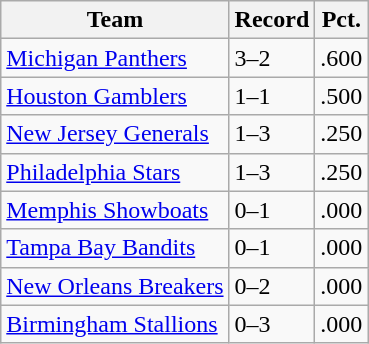<table class="wikitable sortable">
<tr>
<th>Team</th>
<th>Record</th>
<th>Pct.</th>
</tr>
<tr>
<td><a href='#'>Michigan Panthers</a></td>
<td>3–2</td>
<td>.600</td>
</tr>
<tr>
<td><a href='#'>Houston Gamblers</a></td>
<td>1–1</td>
<td>.500</td>
</tr>
<tr>
<td><a href='#'>New Jersey Generals</a></td>
<td>1–3</td>
<td>.250</td>
</tr>
<tr>
<td><a href='#'>Philadelphia Stars</a></td>
<td>1–3</td>
<td>.250</td>
</tr>
<tr>
<td><a href='#'>Memphis Showboats</a></td>
<td>0–1</td>
<td>.000</td>
</tr>
<tr>
<td><a href='#'>Tampa Bay Bandits</a></td>
<td>0–1</td>
<td>.000</td>
</tr>
<tr>
<td><a href='#'>New Orleans Breakers</a></td>
<td>0–2</td>
<td>.000</td>
</tr>
<tr>
<td><a href='#'>Birmingham Stallions</a></td>
<td>0–3</td>
<td>.000</td>
</tr>
</table>
